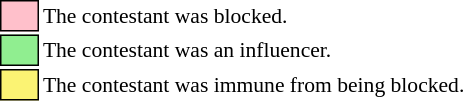<table class="toccolours" style="font-size: 90%; white-space: nowrap;">
<tr>
<td style="background:pink; border:1px solid black;">      </td>
<td>The contestant was blocked.</td>
</tr>
<tr>
<td style="background:lightgreen; border:1px solid black;">      </td>
<td>The contestant was an influencer.</td>
</tr>
<tr>
<td style="background:#FBF373; border:1px solid black;">      </td>
<td>The contestant was immune from being blocked.</td>
</tr>
</table>
